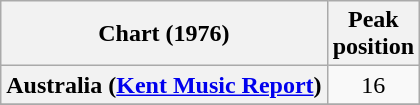<table class="wikitable sortable plainrowheaders" style="text-align:center">
<tr>
<th>Chart (1976)</th>
<th>Peak<br>position</th>
</tr>
<tr>
<th scope="row">Australia (<a href='#'>Kent Music Report</a>)</th>
<td>16</td>
</tr>
<tr>
</tr>
</table>
